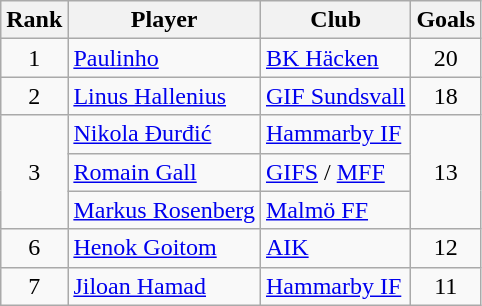<table class="wikitable" style="text-align:center">
<tr>
<th>Rank</th>
<th>Player</th>
<th>Club</th>
<th>Goals</th>
</tr>
<tr>
<td>1</td>
<td align="left"> <a href='#'>Paulinho</a></td>
<td align="left"><a href='#'>BK Häcken</a></td>
<td>20</td>
</tr>
<tr>
<td>2</td>
<td align="left"> <a href='#'>Linus Hallenius</a></td>
<td align="left"><a href='#'>GIF Sundsvall</a></td>
<td>18</td>
</tr>
<tr>
<td rowspan="3">3</td>
<td align="left"> <a href='#'>Nikola Đurđić</a></td>
<td align="left"><a href='#'>Hammarby IF</a></td>
<td rowspan="3">13</td>
</tr>
<tr>
<td align="left"> <a href='#'>Romain Gall</a></td>
<td align="left"><a href='#'>GIFS</a> / <a href='#'>MFF</a></td>
</tr>
<tr>
<td align="left"> <a href='#'>Markus Rosenberg</a></td>
<td align="left"><a href='#'>Malmö FF</a></td>
</tr>
<tr>
<td>6</td>
<td align="left"> <a href='#'>Henok Goitom</a></td>
<td align="left"><a href='#'>AIK</a></td>
<td>12</td>
</tr>
<tr>
<td>7</td>
<td align="left"> <a href='#'>Jiloan Hamad</a></td>
<td align="left"><a href='#'>Hammarby IF</a></td>
<td>11</td>
</tr>
</table>
